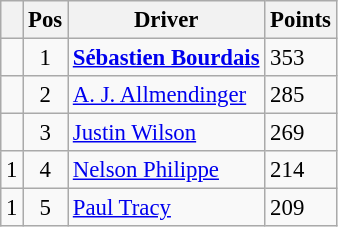<table class="wikitable" style="font-size: 95%;">
<tr>
<th></th>
<th>Pos</th>
<th>Driver</th>
<th>Points</th>
</tr>
<tr>
<td align="left"></td>
<td align="center">1</td>
<td> <strong><a href='#'>Sébastien Bourdais</a></strong></td>
<td align="left">353</td>
</tr>
<tr>
<td align="left"></td>
<td align="center">2</td>
<td> <a href='#'>A. J. Allmendinger</a></td>
<td align="left">285</td>
</tr>
<tr>
<td align="left"></td>
<td align="center">3</td>
<td> <a href='#'>Justin Wilson</a></td>
<td align="left">269</td>
</tr>
<tr>
<td align="left"> 1</td>
<td align="center">4</td>
<td> <a href='#'>Nelson Philippe</a></td>
<td align="left">214</td>
</tr>
<tr>
<td align="left"> 1</td>
<td align="center">5</td>
<td> <a href='#'>Paul Tracy</a></td>
<td align="left">209</td>
</tr>
</table>
